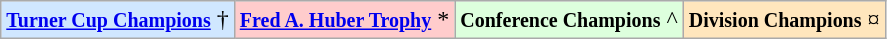<table class="wikitable">
<tr>
<td bgcolor="#D0E7FF"><small><strong><a href='#'>Turner Cup Champions</a></strong></small> †</td>
<td bgcolor="#FFCCCC"><small><strong><a href='#'>Fred A. Huber Trophy</a></strong></small> *</td>
<td bgcolor="#ddffdd"><small><strong>Conference Champions</strong></small> ^</td>
<td bgcolor="#FFE6BD"><small><strong>Division Champions</strong></small> ¤</td>
</tr>
</table>
